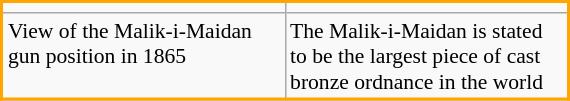<table class="wikitable" align="right" width="30%" style="font-size:90%; border:2px solid orange;">
<tr>
<td width="40%" align="center" valign="center"></td>
<td width="40%" align="center" valign="center"></td>
</tr>
<tr>
<td valign="top">View of the Malik-i-Maidan gun position in 1865</td>
<td valign="top">The Malik-i-Maidan is stated to be the largest piece of cast bronze ordnance in the world</td>
</tr>
<tr>
</tr>
</table>
